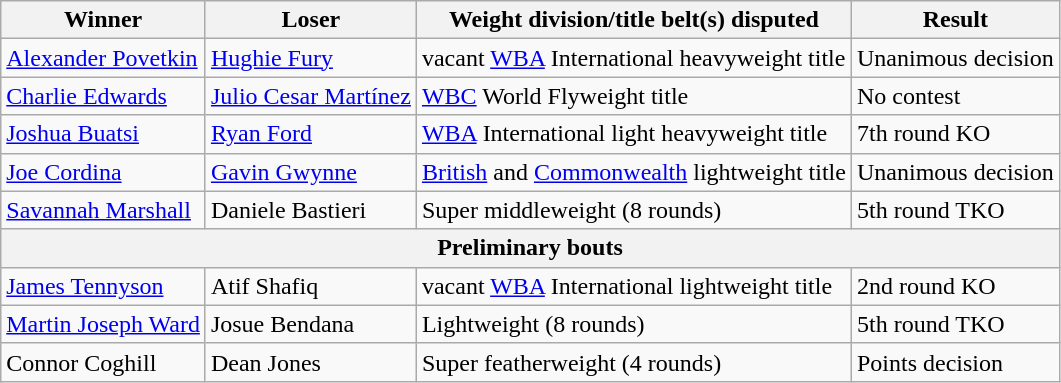<table class=wikitable>
<tr>
<th>Winner</th>
<th>Loser</th>
<th>Weight division/title belt(s) disputed</th>
<th>Result</th>
</tr>
<tr>
<td> <a href='#'>Alexander Povetkin</a></td>
<td> <a href='#'>Hughie Fury</a></td>
<td>vacant <a href='#'>WBA</a> International heavyweight title</td>
<td>Unanimous decision</td>
</tr>
<tr>
<td> <a href='#'>Charlie Edwards</a></td>
<td> <a href='#'>Julio Cesar Martínez</a></td>
<td><a href='#'>WBC</a> World Flyweight title</td>
<td>No contest</td>
</tr>
<tr>
<td> <a href='#'>Joshua Buatsi</a></td>
<td> <a href='#'>Ryan Ford</a></td>
<td><a href='#'>WBA</a> International light heavyweight title</td>
<td>7th round KO</td>
</tr>
<tr>
<td> <a href='#'>Joe Cordina</a></td>
<td> <a href='#'>Gavin Gwynne</a></td>
<td><a href='#'>British</a> and <a href='#'>Commonwealth</a> lightweight title</td>
<td>Unanimous decision</td>
</tr>
<tr>
<td> <a href='#'>Savannah Marshall</a></td>
<td> Daniele Bastieri</td>
<td>Super middleweight (8 rounds)</td>
<td>5th round TKO</td>
</tr>
<tr>
<th colspan=4>Preliminary bouts</th>
</tr>
<tr>
<td> <a href='#'>James Tennyson</a></td>
<td> Atif Shafiq</td>
<td>vacant <a href='#'>WBA</a> International lightweight title</td>
<td>2nd round KO</td>
</tr>
<tr>
<td> <a href='#'>Martin Joseph Ward</a></td>
<td> Josue Bendana</td>
<td>Lightweight (8 rounds)</td>
<td>5th round TKO</td>
</tr>
<tr>
<td> Connor Coghill</td>
<td> Dean Jones</td>
<td>Super featherweight (4 rounds)</td>
<td>Points decision</td>
</tr>
</table>
